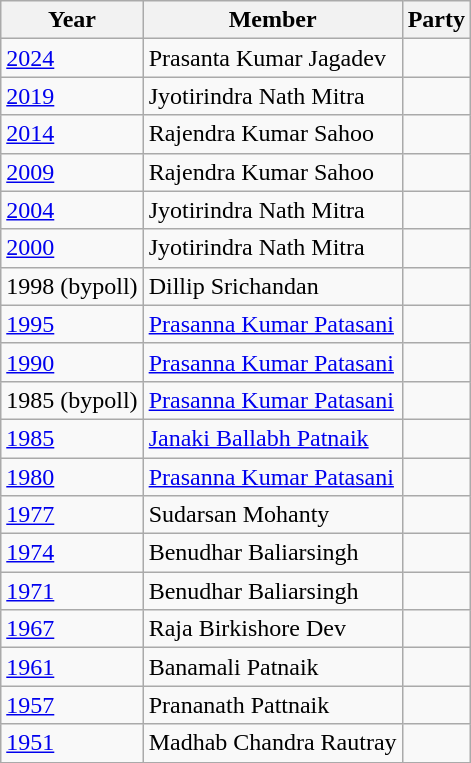<table class="wikitable sortable">
<tr>
<th>Year</th>
<th>Member</th>
<th colspan=2>Party</th>
</tr>
<tr>
<td><a href='#'>2024</a></td>
<td>Prasanta Kumar Jagadev</td>
<td></td>
</tr>
<tr>
<td><a href='#'>2019</a></td>
<td>Jyotirindra Nath Mitra</td>
<td></td>
</tr>
<tr>
<td><a href='#'>2014</a></td>
<td>Rajendra Kumar Sahoo</td>
<td></td>
</tr>
<tr>
<td><a href='#'>2009</a></td>
<td>Rajendra Kumar Sahoo</td>
<td></td>
</tr>
<tr>
<td><a href='#'>2004</a></td>
<td>Jyotirindra Nath Mitra</td>
<td></td>
</tr>
<tr>
<td><a href='#'>2000</a></td>
<td>Jyotirindra Nath Mitra</td>
<td></td>
</tr>
<tr>
<td>1998 (bypoll)</td>
<td>Dillip Srichandan</td>
<td></td>
</tr>
<tr>
<td><a href='#'>1995</a></td>
<td><a href='#'>Prasanna Kumar Patasani</a></td>
<td></td>
</tr>
<tr>
<td><a href='#'>1990</a></td>
<td><a href='#'>Prasanna Kumar Patasani</a></td>
<td></td>
</tr>
<tr>
<td>1985 (bypoll)</td>
<td><a href='#'>Prasanna Kumar Patasani</a></td>
<td></td>
</tr>
<tr>
<td><a href='#'>1985</a></td>
<td><a href='#'>Janaki Ballabh Patnaik</a></td>
<td></td>
</tr>
<tr>
<td><a href='#'>1980</a></td>
<td><a href='#'>Prasanna Kumar Patasani</a></td>
<td></td>
</tr>
<tr>
<td><a href='#'>1977</a></td>
<td>Sudarsan Mohanty</td>
<td></td>
</tr>
<tr>
<td><a href='#'>1974</a></td>
<td>Benudhar Baliarsingh</td>
<td></td>
</tr>
<tr>
<td><a href='#'>1971</a></td>
<td>Benudhar Baliarsingh</td>
<td></td>
</tr>
<tr>
<td><a href='#'>1967</a></td>
<td>Raja Birkishore Dev</td>
<td></td>
</tr>
<tr>
<td><a href='#'>1961</a></td>
<td>Banamali Patnaik</td>
<td></td>
</tr>
<tr>
<td><a href='#'>1957</a></td>
<td>Prananath Pattnaik</td>
<td></td>
</tr>
<tr>
<td><a href='#'>1951</a></td>
<td>Madhab Chandra Rautray</td>
<td></td>
</tr>
<tr>
</tr>
</table>
